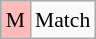<table class="wikitable" style="margin:0.5em auto; font-size:90%; line-height:1.25em;">
<tr style="text-align:center;">
<td bgcolor="#FFBBBB" align=center>M</td>
<td>Match</td>
</tr>
</table>
